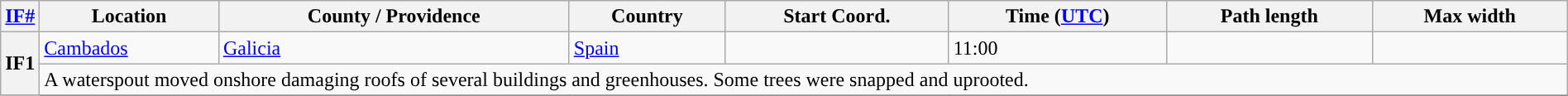<table class="wikitable sortable" style="width:100%;">
<tr>
<th scope="col" width="2%" align="center"><a href='#'>IF#</a></th>
<th scope="col" align="center" class="unsortable">Location</th>
<th scope="col" align="center" class="unsortable">County / Providence</th>
<th scope="col" align="center">Country</th>
<th scope="col" align="center">Start Coord.</th>
<th scope="col" align="center">Time (<a href='#'>UTC</a>)</th>
<th scope="col" align="center">Path length</th>
<th scope="col" align="center">Max width</th>
</tr>
<tr>
<th scope="row" rowspan="2" style="background-color:#">IF1</th>
<td><a href='#'>Cambados</a></td>
<td><a href='#'>Galicia</a></td>
<td><a href='#'>Spain</a></td>
<td></td>
<td>11:00</td>
<td></td>
<td></td>
</tr>
<tr class="expand-child">
<td colspan="8" style=" border-bottom: 1px solid black;">A waterspout moved onshore damaging roofs of several buildings and greenhouses. Some trees were snapped and uprooted.</td>
</tr>
<tr>
</tr>
</table>
